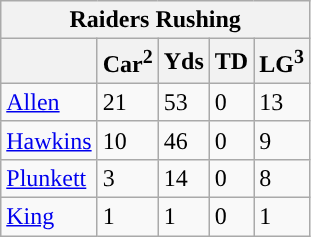<table class="wikitable">
<tr>
<th colspan="5">Raiders Rushing</th>
</tr>
<tr>
<th></th>
<th>Car<sup>2</sup></th>
<th>Yds</th>
<th>TD</th>
<th>LG<sup>3</sup></th>
</tr>
<tr>
<td><a href='#'>Allen</a></td>
<td>21</td>
<td>53</td>
<td>0</td>
<td>13</td>
</tr>
<tr>
<td><a href='#'>Hawkins</a></td>
<td>10</td>
<td>46</td>
<td>0</td>
<td>9</td>
</tr>
<tr>
<td><a href='#'>Plunkett</a></td>
<td>3</td>
<td>14</td>
<td>0</td>
<td>8</td>
</tr>
<tr>
<td><a href='#'>King</a></td>
<td>1</td>
<td>1</td>
<td>0</td>
<td>1</td>
</tr>
</table>
